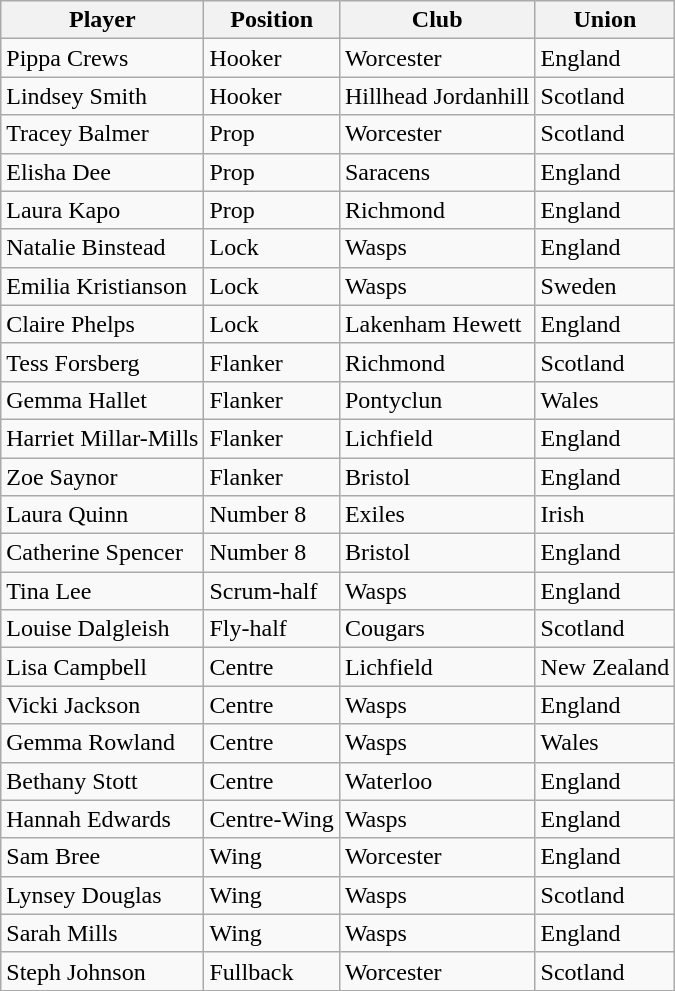<table class="wikitable sortable">
<tr>
<th>Player</th>
<th>Position</th>
<th>Club</th>
<th>Union</th>
</tr>
<tr>
<td>Pippa Crews</td>
<td>Hooker</td>
<td>Worcester</td>
<td>England</td>
</tr>
<tr>
<td>Lindsey Smith</td>
<td>Hooker</td>
<td>Hillhead Jordanhill</td>
<td>Scotland</td>
</tr>
<tr>
<td>Tracey Balmer</td>
<td>Prop</td>
<td>Worcester</td>
<td>Scotland</td>
</tr>
<tr>
<td>Elisha Dee</td>
<td>Prop</td>
<td>Saracens</td>
<td>England</td>
</tr>
<tr>
<td>Laura Kapo</td>
<td>Prop</td>
<td>Richmond</td>
<td>England</td>
</tr>
<tr>
<td>Natalie Binstead</td>
<td>Lock</td>
<td>Wasps</td>
<td>England</td>
</tr>
<tr>
<td>Emilia Kristianson</td>
<td>Lock</td>
<td>Wasps</td>
<td>Sweden</td>
</tr>
<tr>
<td>Claire Phelps</td>
<td>Lock</td>
<td>Lakenham Hewett</td>
<td>England</td>
</tr>
<tr>
<td>Tess Forsberg</td>
<td>Flanker</td>
<td>Richmond</td>
<td>Scotland</td>
</tr>
<tr>
<td>Gemma Hallet</td>
<td>Flanker</td>
<td>Pontyclun</td>
<td>Wales</td>
</tr>
<tr>
<td>Harriet Millar-Mills</td>
<td>Flanker</td>
<td>Lichfield</td>
<td>England</td>
</tr>
<tr>
<td>Zoe Saynor</td>
<td>Flanker</td>
<td>Bristol</td>
<td>England</td>
</tr>
<tr>
<td>Laura Quinn</td>
<td>Number 8</td>
<td>Exiles</td>
<td>Irish</td>
</tr>
<tr>
<td>Catherine Spencer</td>
<td>Number 8</td>
<td>Bristol</td>
<td>England</td>
</tr>
<tr>
<td>Tina Lee</td>
<td>Scrum-half</td>
<td>Wasps</td>
<td>England</td>
</tr>
<tr>
<td>Louise Dalgleish</td>
<td>Fly-half</td>
<td>Cougars</td>
<td>Scotland</td>
</tr>
<tr>
<td>Lisa Campbell</td>
<td>Centre</td>
<td>Lichfield</td>
<td>New Zealand</td>
</tr>
<tr>
<td>Vicki Jackson</td>
<td>Centre</td>
<td>Wasps</td>
<td>England</td>
</tr>
<tr>
<td>Gemma Rowland</td>
<td>Centre</td>
<td>Wasps</td>
<td>Wales</td>
</tr>
<tr>
<td>Bethany Stott</td>
<td>Centre</td>
<td>Waterloo</td>
<td>England</td>
</tr>
<tr>
<td>Hannah Edwards</td>
<td>Centre-Wing</td>
<td>Wasps</td>
<td>England</td>
</tr>
<tr>
<td>Sam Bree</td>
<td>Wing</td>
<td>Worcester</td>
<td>England</td>
</tr>
<tr>
<td>Lynsey Douglas</td>
<td>Wing</td>
<td>Wasps</td>
<td>Scotland</td>
</tr>
<tr>
<td>Sarah Mills</td>
<td>Wing</td>
<td>Wasps</td>
<td>England</td>
</tr>
<tr>
<td>Steph Johnson</td>
<td>Fullback</td>
<td>Worcester</td>
<td>Scotland</td>
</tr>
<tr>
</tr>
</table>
